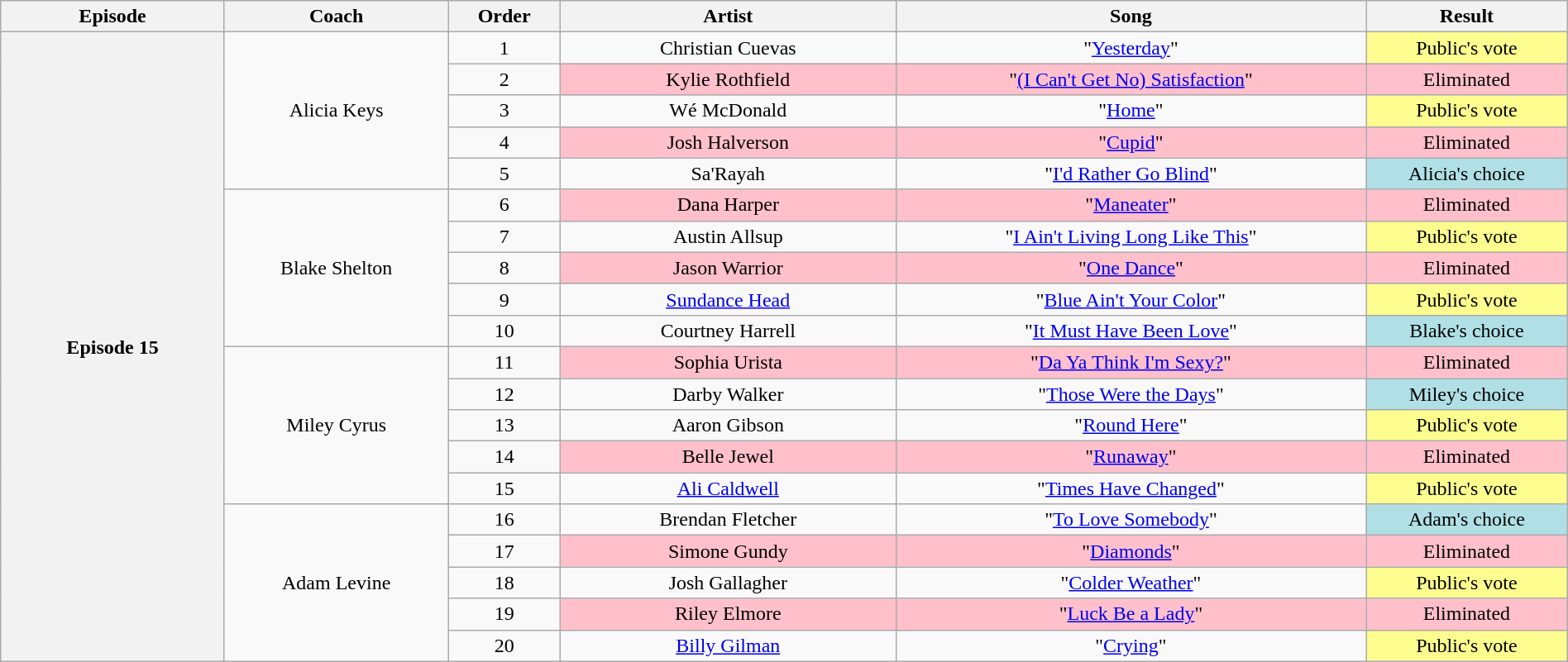<table class="wikitable" style="text-align:center; width:100%;">
<tr>
<th style="width:10%;">Episode</th>
<th style="width:10%;">Coach</th>
<th style="width:05%;">Order</th>
<th style="width:15%;">Artist</th>
<th style="width:21%;">Song</th>
<th style="width:9%;">Result</th>
</tr>
<tr>
<th rowspan="20" scope="row">Episode 15<br><small></small></th>
<td rowspan="5" scope="row">Alicia Keys</td>
<td>1</td>
<td>Christian Cuevas</td>
<td>"<a href='#'>Yesterday</a>"</td>
<td style="background:#fdfc8f;">Public's vote</td>
</tr>
<tr>
<td>2</td>
<td style="background:pink;">Kylie Rothfield</td>
<td style="background:pink;">"<a href='#'>(I Can't Get No) Satisfaction</a>"</td>
<td style="background:pink;">Eliminated</td>
</tr>
<tr>
<td>3</td>
<td>Wé McDonald</td>
<td>"<a href='#'>Home</a>"</td>
<td style="background:#fdfc8f;">Public's vote</td>
</tr>
<tr>
<td>4</td>
<td style="background:pink;">Josh Halverson</td>
<td style="background:pink;">"<a href='#'>Cupid</a>"</td>
<td style="background:pink;">Eliminated</td>
</tr>
<tr>
<td>5</td>
<td>Sa'Rayah</td>
<td>"<a href='#'>I'd Rather Go Blind</a>"</td>
<td style="background:#B0E0E6;">Alicia's choice</td>
</tr>
<tr>
<td rowspan="5" scope="row">Blake Shelton</td>
<td>6</td>
<td style="background:pink;">Dana Harper</td>
<td style="background:pink;">"<a href='#'>Maneater</a>"</td>
<td style="background:pink;">Eliminated</td>
</tr>
<tr>
<td>7</td>
<td>Austin Allsup</td>
<td>"<a href='#'>I Ain't Living Long Like This</a>"</td>
<td style="background:#fdfc8f;">Public's vote</td>
</tr>
<tr>
<td>8</td>
<td style="background:pink;">Jason Warrior</td>
<td style="background:pink;">"<a href='#'>One Dance</a>"</td>
<td style="background:pink;">Eliminated</td>
</tr>
<tr>
<td>9</td>
<td><a href='#'>Sundance Head</a></td>
<td>"<a href='#'>Blue Ain't Your Color</a>"</td>
<td style="background:#fdfc8f;">Public's vote</td>
</tr>
<tr>
<td>10</td>
<td>Courtney Harrell</td>
<td>"<a href='#'>It Must Have Been Love</a>"</td>
<td style="background:#B0E0E6;">Blake's choice</td>
</tr>
<tr>
<td rowspan="5" scope="row">Miley Cyrus</td>
<td>11</td>
<td style="background:pink;">Sophia Urista</td>
<td style="background:pink;">"<a href='#'>Da Ya Think I'm Sexy?</a>"</td>
<td style="background:pink;">Eliminated</td>
</tr>
<tr>
<td>12</td>
<td>Darby Walker</td>
<td>"<a href='#'>Those Were the Days</a>"</td>
<td style="background:#B0E0E6;">Miley's choice</td>
</tr>
<tr>
<td>13</td>
<td>Aaron Gibson</td>
<td>"<a href='#'>Round Here</a>"</td>
<td style="background:#fdfc8f;">Public's vote</td>
</tr>
<tr>
<td>14</td>
<td style="background:pink;">Belle Jewel</td>
<td style="background:pink;">"<a href='#'>Runaway</a>"</td>
<td style="background:pink;">Eliminated</td>
</tr>
<tr>
<td>15</td>
<td><a href='#'>Ali Caldwell</a></td>
<td>"<a href='#'>Times Have Changed</a>"</td>
<td style="background:#fdfc8f;">Public's vote</td>
</tr>
<tr>
<td rowspan="5" scope="row">Adam Levine</td>
<td>16</td>
<td>Brendan Fletcher</td>
<td>"<a href='#'>To Love Somebody</a>"</td>
<td style="background:#B0E0E6;">Adam's choice</td>
</tr>
<tr>
<td>17</td>
<td style="background:pink;">Simone Gundy</td>
<td style="background:pink;">"<a href='#'>Diamonds</a>"</td>
<td style="background:pink;">Eliminated</td>
</tr>
<tr>
<td>18</td>
<td>Josh Gallagher</td>
<td>"<a href='#'>Colder Weather</a>"</td>
<td style="background:#fdfc8f;">Public's vote</td>
</tr>
<tr>
<td>19</td>
<td style="background:pink;">Riley Elmore</td>
<td style="background:pink;">"<a href='#'>Luck Be a Lady</a>"</td>
<td style="background:pink;">Eliminated</td>
</tr>
<tr>
<td>20</td>
<td><a href='#'>Billy Gilman</a></td>
<td>"<a href='#'>Crying</a>"</td>
<td style="background:#fdfc8f;">Public's vote</td>
</tr>
</table>
